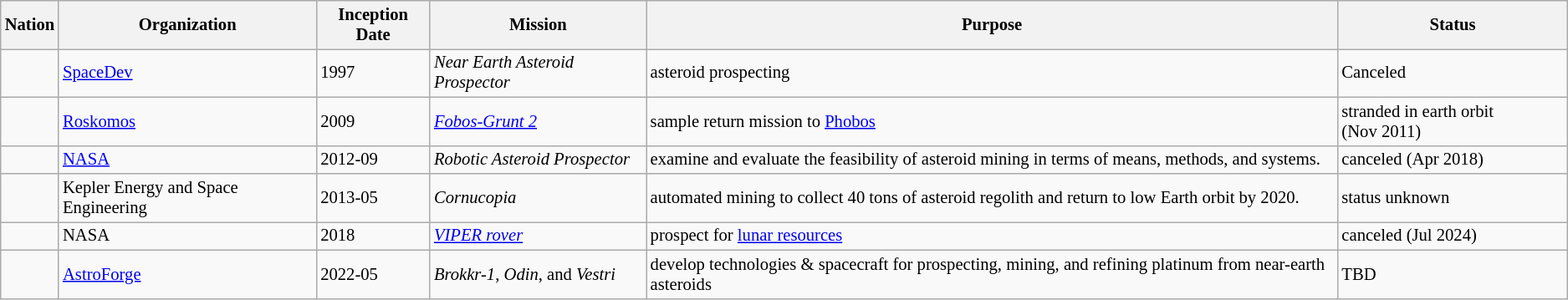<table class="wikitable sortable" style="font-size:86%">
<tr>
<th>Nation</th>
<th>Organization</th>
<th>Inception Date</th>
<th>Mission</th>
<th>Purpose</th>
<th>Status</th>
</tr>
<tr>
<td></td>
<td><a href='#'>SpaceDev</a></td>
<td>1997</td>
<td><em>Near Earth Asteroid Prospector</em></td>
<td>asteroid prospecting</td>
<td>Canceled</td>
</tr>
<tr>
<td></td>
<td><a href='#'>Roskomos</a></td>
<td>2009</td>
<td><em><a href='#'>Fobos-Grunt 2</a></em></td>
<td>sample return mission to <a href='#'>Phobos</a></td>
<td>stranded in earth orbit (Nov 2011)</td>
</tr>
<tr>
<td></td>
<td><a href='#'>NASA</a></td>
<td>2012-09</td>
<td><em>Robotic Asteroid Prospector</em></td>
<td>examine and evaluate the feasibility of asteroid mining in terms of means, methods, and systems.</td>
<td>canceled (Apr 2018)</td>
</tr>
<tr>
<td></td>
<td>Kepler Energy and Space Engineering</td>
<td>2013-05</td>
<td><em>Cornucopia</em></td>
<td>automated mining to collect 40 tons of asteroid regolith and return to low Earth orbit by 2020.</td>
<td>status unknown</td>
</tr>
<tr>
<td></td>
<td>NASA</td>
<td>2018</td>
<td><em><a href='#'>VIPER rover</a></em></td>
<td>prospect for <a href='#'>lunar resources</a></td>
<td>canceled (Jul 2024)</td>
</tr>
<tr>
<td></td>
<td><a href='#'>AstroForge</a></td>
<td>2022-05</td>
<td><em>Brokkr-1</em>, <em>Odin</em>, and <em>Vestri</em></td>
<td>develop technologies & spacecraft for prospecting, mining, and refining platinum from near-earth asteroids</td>
<td>TBD</td>
</tr>
</table>
